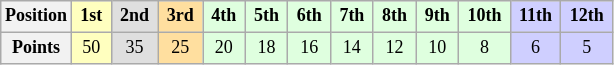<table class="wikitable" style="font-size: 75%; text-align:center">
<tr>
<th>Position</th>
<th style="background-color:#ffffbf"> 1st </th>
<th style="background-color:#dfdfdf"> 2nd </th>
<th style="background-color:#ffdf9f"> 3rd </th>
<th style="background-color:#dfffdf"> 4th </th>
<th style="background-color:#dfffdf"> 5th </th>
<th style="background-color:#dfffdf"> 6th </th>
<th style="background-color:#dfffdf"> 7th </th>
<th style="background-color:#dfffdf"> 8th </th>
<th style="background-color:#dfffdf"> 9th </th>
<th style="background-color:#dfffdf"> 10th </th>
<th style="background-color:#CFCFFF"> 11th </th>
<th style="background-color:#CFCFFF"> 12th </th>
</tr>
<tr>
<th>Points</th>
<td style="background-color:#ffffbf">50</td>
<td style="background-color:#dfdfdf">35</td>
<td style="background-color:#ffdf9f">25</td>
<td style="background-color:#dfffdf">20</td>
<td style="background-color:#dfffdf">18</td>
<td style="background-color:#dfffdf">16</td>
<td style="background-color:#dfffdf">14</td>
<td style="background-color:#dfffdf">12</td>
<td style="background-color:#dfffdf">10</td>
<td style="background-color:#dfffdf">8</td>
<td style="background-color:#CFCFFF">6</td>
<td style="background-color:#CFCFFF">5</td>
</tr>
</table>
